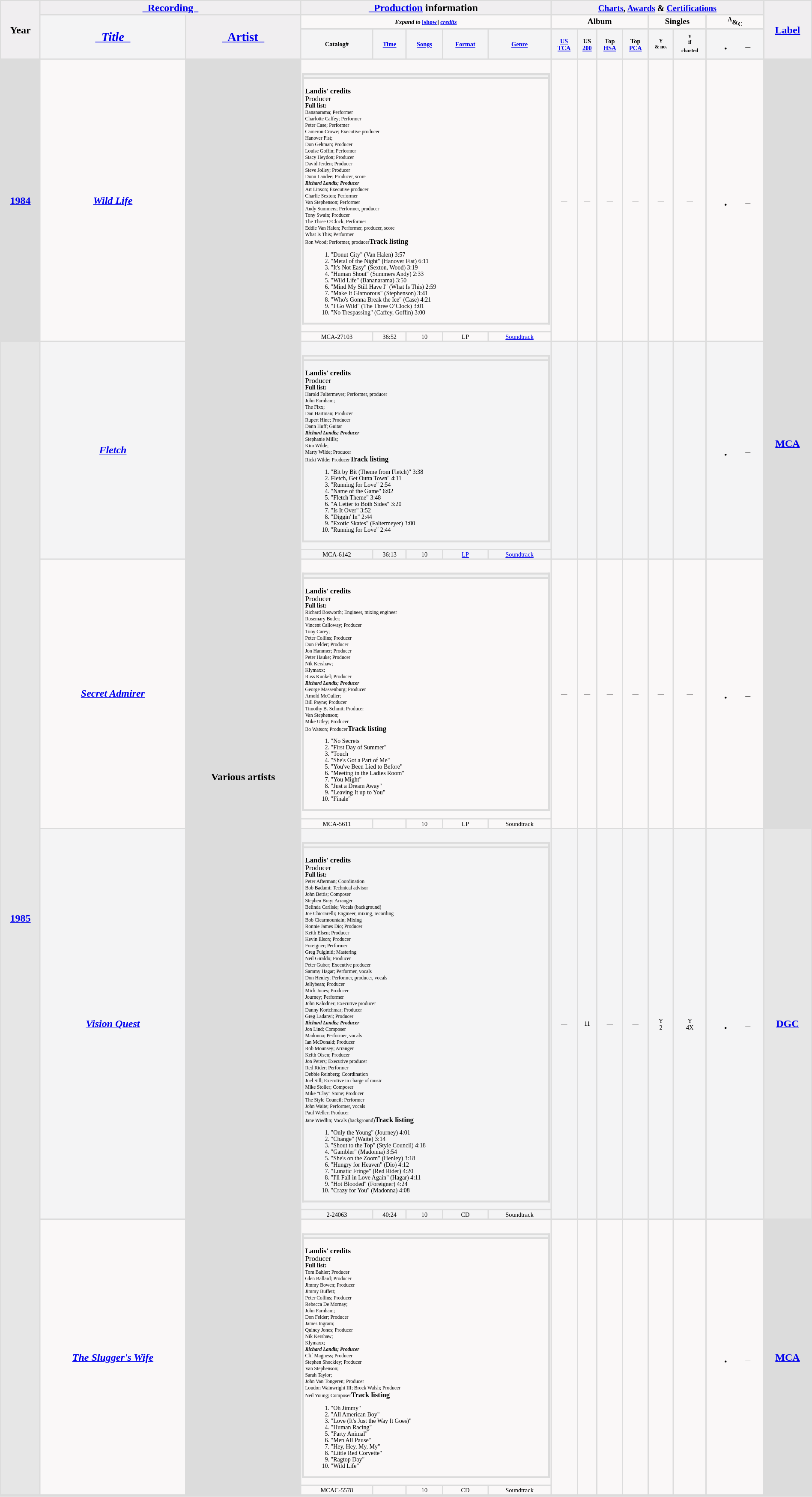<table style="text-align:center; background-color:#dcdcdc; width:100%">
<tr>
<th rowspan="3" style="background-color:#f0eef0">Year</th>
<th colspan="2" style="background-color:#f0eef0"><a href='#'>  Recording  </a></th>
<th colspan="5" style="background-color:#f0eef0"><a href='#'>  Production</a> information  </th>
<th colspan="7" style="background-color:#f0eef0"><small><a href='#'>Charts</a>, <a href='#'>Awards</a> & <a href='#'>Certifications</a></small></th>
<th rowspan="3" style="background-color:#f0eef0"><a href='#'>Label</a></th>
</tr>
<tr>
<th rowspan="2" style="background-color:#f4f4f5"><BIG><em><a href='#'>  Title  </a></em></BIG></th>
<th rowspan="2" style="background-color:#f0eef0"><BIG><a href='#'>  Artist  </a></BIG></th>
<th colspan="5" style="font-size:7pt;background-color:#faf8f8"><em>Expand to</em> <a href='#'>[show</a>] <em><a href='#'>credits</a></em></th>
<th colspan="4" style="font-size:80%;background-color:#faf8f8">Album</th>
<th colspan="2" style="font-size:80%;background-color:#faf8f8">Singles</th>
<th style="font-size:70%;background-color:#faf8f8"> <sup>A</sup>&<sub>C</sub> </th>
</tr>
<tr style="font-size:60%;background-color:#f4f4f5">
<th>Catalog#</th>
<th><a href='#'>Time</a></th>
<th><a href='#'>Songs</a></th>
<th><a href='#'>Format</a></th>
<th><a href='#'>Genre</a></th>
<th><a href='#'>US</a><br><a href='#'>TCA</a></th>
<th>US<br><a href='#'>200</a></th>
<th>Top<br><a href='#'>HSA</a></th>
<th>Top<br><a href='#'>PCA</a></th>
<th><small><span>Y</span></small><br><sup>& no.</sup></th>
<th><small><span>Y</span></small><br><sup>if</sup><br><sup>charted</sup></th>
<th><br><ul><li><sup>—</sup></li></ul></th>
</tr>
<tr>
<th rowspan="2"><a href='#'>1984</a></th>
<th rowspan="2" style="background:#faf8f8;"><em><a href='#'>Wild Life</a></em></th>
<th rowspan="10">Various artists</th>
<td colspan="5" style="font-size:7pt;background:#faf8f8"><br><table class="wikitable collapsible collapsed" style="background:transparent; width:100%;border:2px solid #dcdcdc">
<tr>
<th style="border:3px solid #dcdcdc"></th>
</tr>
<tr>
<td style="border:3px solid #dcdcdc; text-align:left"><br><strong><BIG>Landis' credits</BIG></strong><br>
<BIG>Producer</BIG><br><strong>Full list:</strong> <br>
<small>Bananarama; Performer <br> Charlotte Caffey; Performer <br> Peter Case; Performer <br> Cameron Crowe; Executive producer <br> Hanover Fist; <br> Don Gehman; Producer <br> Louise Goffin; Performer <br> Stacy Heydon; Producer <br> David Jerden; Producer <br> Steve Jolley; Producer <br> Donn Landee; Producer, score <br> <strong><em>Richard Landis; Producer</em></strong> <br>  Art Linson; Executive producer <br> Charlie Sexton; Performer <br> Van Stephenson; Performer <br> Andy Summers; Performer, producer <br> Tony Swain; Producer <br> The Three O'Clock; Performer <br> Eddie Van Halen; Performer, producer, score <br> What Is This; Performer <br> Ron Wood; Performer, producer</small><BIG><strong>Track listing</strong></BIG><ol><li>"Donut City" (Van Halen) 3:57</li><li>"Metal of the Night" (Hanover Fist) 6:11</li><li>"It's Not Easy" (Sexton, Wood) 3:19</li><li>"Human Shout" (Summers Andy) 2:33</li><li>"Wild Life" (Bananarama) 3:50</li><li>"Mind My Still Have I" (What Is This) 2:59</li><li>"Make It Glamorous" (Stephenson) 3:41</li><li>"Who's Gonna Break the Ice" (Case) 4:21</li><li>"I Go Wild" (The Three O’Clock) 3:01</li><li>"No Trespassing" (Caffey, Goffin) 3:00</li></ol></td>
</tr>
</table>
</td>
<td rowspan="2" style="font-size:60%;background:#faf8f8">—</td>
<td rowspan="2" style="font-size:60%;background:#faf8f8">—</td>
<td rowspan="2" style="font-size:60%;background:#faf8f8">—</td>
<td rowspan="2" style="font-size:60%;background:#faf8f8">—</td>
<td rowspan="2" style="font-size:60%;background:#faf8f8">—</td>
<td rowspan="2" style="font-size:60%;background:#faf8f8">—</td>
<td rowspan="2" style="font-size:60%;background:#faf8f8"><br><ul><li><sup>—</sup></li></ul></td>
<th rowspan="6"><a href='#'>MCA</a></th>
</tr>
<tr style="font-size:60%;background:#faf8f8">
<td>MCA-27103</td>
<td>36:52</td>
<td>10</td>
<td>LP</td>
<td><a href='#'>Soundtrack</a></td>
</tr>
<tr>
<th rowspan="8" style="background:#e6e6e6"><a href='#'>1985</a></th>
<th rowspan="2" style="background:#f4f4f5"><em><a href='#'>Fletch</a></em></th>
<td colspan="5" style="font-size:7pt;background:#f4f4f5"><br><table class="wikitable collapsible collapsed" style="background:transparent; width:100%;border:2px solid #dcdcdc">
<tr>
<th style="border:3px solid #dcdcdc"></th>
</tr>
<tr>
<td style="border:3px solid #dcdcdc; text-align:left"><br><strong><BIG>Landis' credits</BIG></strong><br>
<BIG>Producer</BIG><br><strong>Full list:</strong> <br>
<small>Harold Faltermeyer; Performer, producer <br> John Farnham;  <br> The Fixx; <br> Dan Hartman; Producer <br> Rupert Hine; Producer <br> Dann Huff; Guitar <br> <strong><em>Richard Landis; Producer</em></strong> <br> Stephanie Mills; <br> Kim Wilde; <br> Marty Wilde; Producer <br> Ricki Wilde; Producer</small><BIG><strong>Track listing</strong></BIG><ol><li>"Bit by Bit (Theme from Fletch)" 3:38</li><li>Fletch, Get Outta Town" 4:11</li><li>"Running for Love" 2:54</li><li>"Name of the Game" 6:02</li><li>"Fletch Theme" 3:48</li><li>"A Letter to Both Sides" 3:20</li><li>"Is It Over" 3:52</li><li>"Diggin' In" 2:44</li><li>"Exotic Skates" (Faltermeyer) 3:00</li><li>"Running for Love" 2:44</li></ol></td>
</tr>
</table>
</td>
<td rowspan="2" style="font-size:60%;background:#f4f4f5">—</td>
<td rowspan="2" style="font-size:60%;background:#f4f4f5">—</td>
<td rowspan="2" style="font-size:60%;background:#f4f4f5">—</td>
<td rowspan="2" style="font-size:60%;background:#f4f4f5">—</td>
<td rowspan="2" style="font-size:60%;background:#f4f4f5">—</td>
<td rowspan="2" style="font-size:60%;background:#f4f4f5">—</td>
<td rowspan="2" style="font-size:60%;background:#f4f4f5"><br><ul><li><sup>—</sup></li></ul></td>
</tr>
<tr style="font-size:60%;background:#f4f4f5">
<td>MCA-6142</td>
<td>36:13</td>
<td>10</td>
<td><a href='#'>LP</a></td>
<td><a href='#'>Soundtrack</a></td>
</tr>
<tr>
<th rowspan="2" style="background:#faf8f8;"><em><a href='#'>Secret Admirer</a></em></th>
<td colspan="5" style="font-size:7pt;background:#faf8f8"><br><table class="wikitable collapsible collapsed" style="background:transparent; width:100%;border:2px solid #dcdcdc">
<tr>
<th style="border:3px solid #dcdcdc"></th>
</tr>
<tr>
<td style="border:3px solid #dcdcdc; text-align:left"><br><strong><BIG>Landis' credits</BIG></strong><br>
<BIG>Producer</BIG><br><strong>Full list:</strong> <br>
<small>Richard Bosworth; Engineer, mixing engineer <br> Rosemary Butler; <br> Vincent Calloway; Producer <br> Tony Carey; <br> Peter Collins; Producer <br> Don Felder; Producer <br> Jon Hammer; Producer <br> Peter Hauke; Producer <br> Nik Kershaw; <br> Klymaxx; <br> Russ Kunkel; Producer <br> <strong><em>Richard Landis; Producer</em></strong> <br> George Massenburg; Producer <br> Arnold McCuller; <br> Bill Payne; Producer <br> Timothy B. Schmit; Producer <br> Van Stephenson; <br> Mike Utley; Producer <br> Bo Watson; Producer</small><BIG><strong>Track listing</strong></BIG><ol><li>"No Secrets</li><li>"First Day of Summer"</li><li>"Touch</li><li>"She's Got a Part of Me"</li><li>"You've Been Lied to Before"</li><li>"Meeting in the Ladies Room"</li><li>"You Might"</li><li>"Just a Dream Away"</li><li>"Leaving It up to You"</li><li>"Finale"</li></ol></td>
</tr>
</table>
</td>
<td rowspan="2" style="font-size:60%;background:#faf8f8">—</td>
<td rowspan="2" style="font-size:60%;background:#faf8f8">—</td>
<td rowspan="2" style="font-size:60%;background:#faf8f8">—</td>
<td rowspan="2" style="font-size:60%;background:#faf8f8">—</td>
<td rowspan="2" style="font-size:60%;background:#faf8f8">—</td>
<td rowspan="2" style="font-size:60%;background:#faf8f8">—</td>
<td rowspan="2" style="font-size:60%;background:#faf8f8"><br><ul><li><sup>—</sup></li></ul></td>
</tr>
<tr style="font-size:60%;background:#faf8f8">
<td>MCA-5611</td>
<td></td>
<td>10</td>
<td>LP</td>
<td>Soundtrack</td>
</tr>
<tr>
<th rowspan="2" style="background:#f4f4f5"><em><a href='#'>Vision Quest</a></em></th>
<td colspan="5" style="font-size:7pt;background:#f4f4f5"><br><table class="wikitable collapsible collapsed" style="background:transparent; width:100%;border:2px solid #dcdcdc">
<tr>
<th style="border:3px solid #dcdcdc"></th>
</tr>
<tr>
<td style="border:3px solid #dcdcdc; text-align:left"><br><strong><BIG>Landis' credits</BIG></strong><br>
<BIG>Producer</BIG><br><strong>Full list:</strong> <br>
<small>Peter Afterman; Coordination <br> Bob Badami; Technical advisor <br> John Bettis; Composer <br> Stephen Bray; Arranger <br> Belinda Carlisle; Vocals (background) <br> Joe Chiccarelli; Engineer, mixing, recording <br> Bob Clearmountain; Mixing <br> Ronnie James Dio; Producer <br> Keith Elsen; Producer <br> Kevin Elson; Producer <br> Foreigner; Performer <br> Greg Fulginiti; Mastering <br> Neil Giraldo; Producer <br> Peter Guber; Executive producer <br> Sammy Hagar; Performer, vocals <br> Don Henley; Performer, producer, vocals <br> Jellybean; Producer <br> Mick Jones; Producer <br> Journey; Performer <br> John Kalodner; Executive producer <br> Danny Kortchmar; Producer <br> Greg Ladanyi; Producer <br> <strong><em>Richard Landis; Producer</em></strong> <br> Jon Lind; Composer <br> Madonna; Performer, vocals <br> Ian McDonald; Producer <br> Rob Mounsey; Arranger <br> Keith Olsen; Producer <br> Jon Peters; Executive producer <br> Red Rider; Performer <br> Debbie Reinberg; Coordination <br> Joel Sill; Executive in charge of music <br> Mike Stoller; Composer <br> Mike "Clay" Stone; Producer <br> The Style Council; Performer <br> John Waite; Performer, vocals <br> Paul Weller; Producer <br> Jane Wiedlin; Vocals (background)</small><BIG><strong>Track listing</strong></BIG><ol><li>"Only the Young" (Journey) 4:01</li><li>"Change" (Waite) 3:14</li><li>"Shout to the Top" (Style Council) 4:18</li><li>"Gambler" (Madonna) 3:54</li><li>"She's on the Zoom" (Henley) 3:18</li><li>"Hungry for Heaven" (Dio) 4:12</li><li>"Lunatic Fringe" (Red Rider) 4:20</li><li>"I'll Fall in Love Again" (Hagar) 4:11</li><li>"Hot Blooded" (Foreigner) 4:24</li><li>"Crazy for You" (Madonna) 4:08</li></ol></td>
</tr>
</table>
</td>
<td rowspan="2" style="font-size:60%;background:#f4f4f5">—</td>
<td rowspan="2" style="font-size:60%;background:#f4f4f5">11 </td>
<td rowspan="2" style="font-size:60%;background:#f4f4f5">—</td>
<td rowspan="2" style="font-size:60%;background:#f4f4f5">—</td>
<td rowspan="2" style="font-size:60%;background:#f4f4f5"><small><span>Y</span></small><br>2</td>
<td rowspan="2" style="font-size:60%;background:#f4f4f5"><small><span>Y</span></small><br>4X</td>
<td rowspan="2" style="font-size:60%;background:#f4f4f5"><br><ul><li><sup>—</sup></li></ul></td>
<th rowspan="2" style="background:#e6e6e6"><a href='#'>DGC</a></th>
</tr>
<tr style="font-size:60%;background:#f4f4f5">
<td>2-24063</td>
<td>40:24</td>
<td>10</td>
<td>CD</td>
<td>Soundtrack</td>
</tr>
<tr>
<th rowspan="2" style="background:#faf8f8;"><em><a href='#'>The Slugger's Wife</a></em></th>
<td colspan="5" style="font-size:7pt;background:#faf8f8"><br><table class="wikitable collapsible collapsed" style="background:transparent; width:100%;border:2px solid #dcdcdc">
<tr>
<th style="border:3px solid #dcdcdc"></th>
</tr>
<tr>
<td style="border:3px solid #dcdcdc; text-align:left"><br><strong><BIG>Landis' credits</BIG></strong><br>
<BIG>Producer</BIG><br><strong>Full list:</strong> <br>
<small>Tom Bahler; Producer <br> Glen Ballard; Producer <br> Jimmy Bowen; Producer <br> Jimmy Buffett; <br> Peter Collins; Producer <br> Rebecca De Mornay; <br> John Farnham; <br> Don Felder; Producer <br> James Ingram; <br> Quincy Jones; Producer <br> Nik Kershaw; <br> Klymaxx; <br> <strong><em>Richard Landis; Producer</em></strong> <br> Clif Magness; Producer <br> Stephen Shockley; Producer <br> Van Stephenson; <br> Sarah Taylor; <br> John Van Tongeren; Producer <br> Loudon Wainwright III; Brock Walsh; Producer <br> Neil Young; Composer</small><BIG><strong>Track listing</strong></BIG><ol><li>"Oh Jimmy"</li><li>"All American Boy"</li><li>"Love (It's Just the Way It Goes)"</li><li>"Human Racing"</li><li>"Party Animal"</li><li>"Men All Pause"</li><li>"Hey, Hey, My, My"</li><li>"Little Red Corvette"</li><li>"Ragtop Day"</li><li>"Wild Life"</li></ol></td>
</tr>
</table>
</td>
<td rowspan="2" style="font-size:60%;background:#faf8f8">—</td>
<td rowspan="2" style="font-size:60%;background:#faf8f8">—</td>
<td rowspan="2" style="font-size:60%;background:#faf8f8">—</td>
<td rowspan="2" style="font-size:60%;background:#faf8f8">—</td>
<td rowspan="2" style="font-size:60%;background:#faf8f8">—</td>
<td rowspan="2" style="font-size:60%;background:#faf8f8">—</td>
<td rowspan="2" style="font-size:60%;background:#faf8f8"><br><ul><li><sup>—</sup></li></ul></td>
<th rowspan="2"><a href='#'>MCA</a></th>
</tr>
<tr style="font-size:60%;background:#faf8f8">
<td>MCAC-5578</td>
<td></td>
<td>10</td>
<td>CD</td>
<td>Soundtrack</td>
</tr>
<tr>
</tr>
</table>
